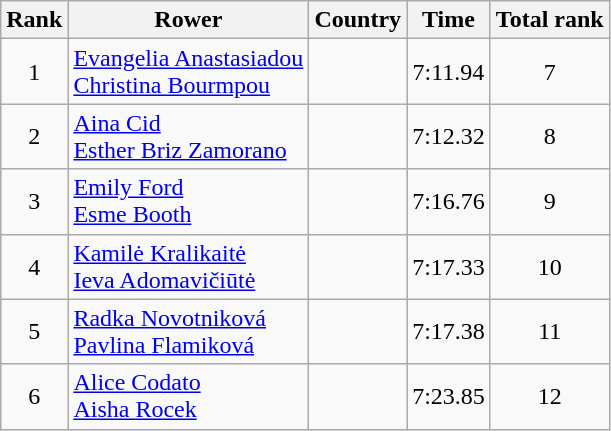<table class="wikitable" style="text-align:center">
<tr>
<th>Rank</th>
<th>Rower</th>
<th>Country</th>
<th>Time</th>
<th>Total rank</th>
</tr>
<tr>
<td>1</td>
<td align="left"><a href='#'>Evangelia Anastasiadou</a><br><a href='#'>Christina Bourmpou</a></td>
<td align="left"></td>
<td>7:11.94</td>
<td>7</td>
</tr>
<tr>
<td>2</td>
<td align="left"><a href='#'>Aina Cid</a><br><a href='#'>Esther Briz Zamorano</a></td>
<td align="left"></td>
<td>7:12.32</td>
<td>8</td>
</tr>
<tr>
<td>3</td>
<td align="left"><a href='#'>Emily Ford</a><br><a href='#'>Esme Booth</a></td>
<td align="left"></td>
<td>7:16.76</td>
<td>9</td>
</tr>
<tr>
<td>4</td>
<td align="left"><a href='#'>Kamilė Kralikaitė</a><br><a href='#'>Ieva Adomavičiūtė</a></td>
<td align="left"></td>
<td>7:17.33</td>
<td>10</td>
</tr>
<tr>
<td>5</td>
<td align="left"><a href='#'>Radka Novotniková</a><br><a href='#'>Pavlina Flamiková</a></td>
<td align="left"></td>
<td>7:17.38</td>
<td>11</td>
</tr>
<tr>
<td>6</td>
<td align="left"><a href='#'>Alice Codato</a><br><a href='#'>Aisha Rocek</a></td>
<td align="left"></td>
<td>7:23.85</td>
<td>12</td>
</tr>
</table>
